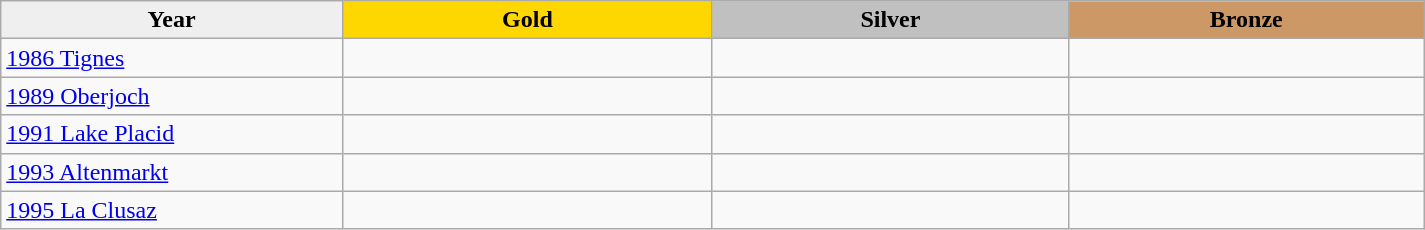<table class="wikitable sortable" style="width:950px;">
<tr>
<th style="width:24%; background:#efefef;">Year</th>
<th style="width:26%; background:gold">Gold</th>
<th style="width:25%; background:silver">Silver</th>
<th style="width:25%; background:#CC9966">Bronze</th>
</tr>
<tr>
<td><a href='#'>1986 Tignes</a></td>
<td></td>
<td></td>
<td></td>
</tr>
<tr>
<td><a href='#'>1989 Oberjoch</a></td>
<td></td>
<td></td>
<td></td>
</tr>
<tr>
<td><a href='#'>1991 Lake Placid</a></td>
<td></td>
<td></td>
<td></td>
</tr>
<tr>
<td><a href='#'>1993 Altenmarkt</a></td>
<td></td>
<td></td>
<td></td>
</tr>
<tr>
<td><a href='#'>1995 La Clusaz</a></td>
<td></td>
<td></td>
<td></td>
</tr>
</table>
